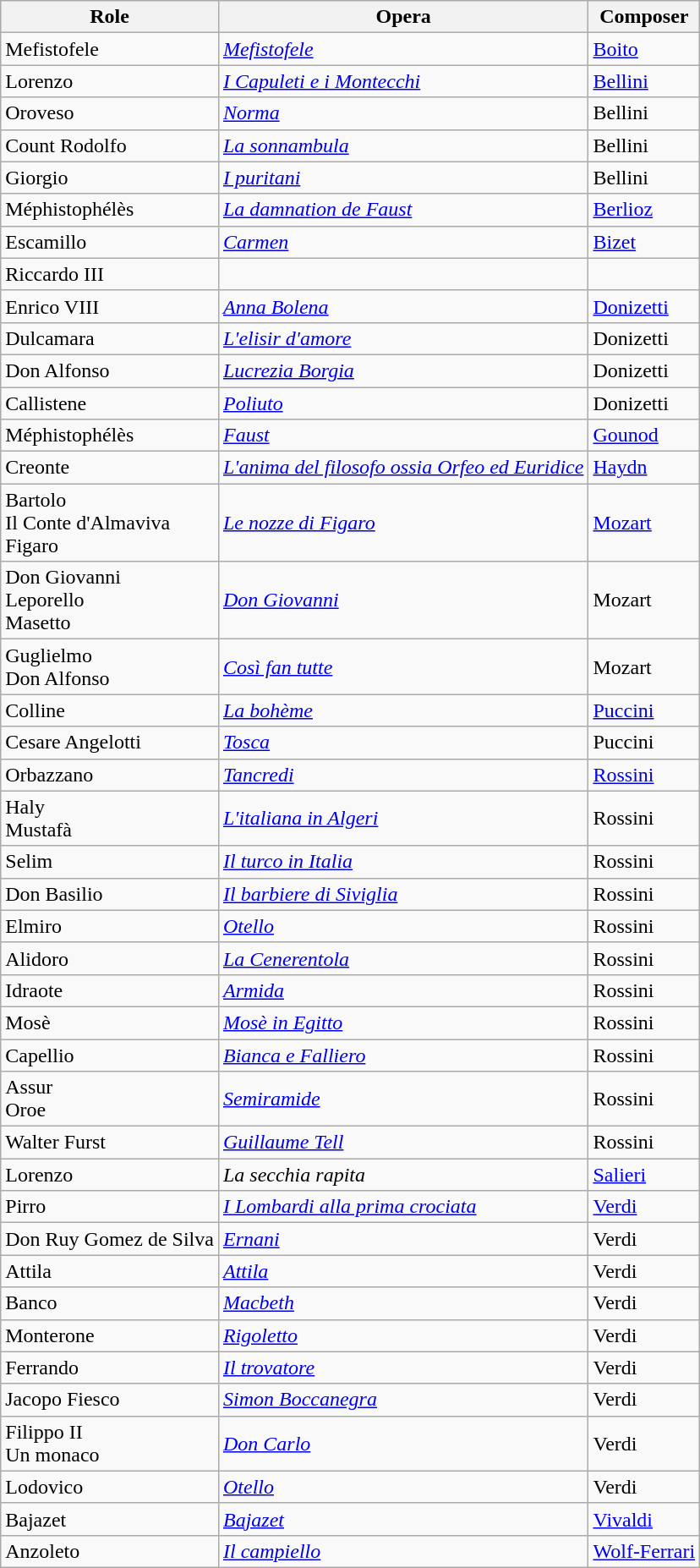<table class="wikitable">
<tr>
<th>Role</th>
<th>Opera</th>
<th>Composer</th>
</tr>
<tr>
<td>Mefistofele</td>
<td><em><a href='#'>Mefistofele</a></em></td>
<td><a href='#'>Boito</a></td>
</tr>
<tr>
<td>Lorenzo</td>
<td><em><a href='#'>I Capuleti e i Montecchi</a></em></td>
<td><a href='#'>Bellini</a></td>
</tr>
<tr>
<td>Oroveso</td>
<td><em><a href='#'>Norma</a></em></td>
<td>Bellini</td>
</tr>
<tr>
<td>Count Rodolfo</td>
<td><em><a href='#'>La sonnambula</a></em></td>
<td>Bellini</td>
</tr>
<tr>
<td>Giorgio</td>
<td><em><a href='#'>I puritani</a></em></td>
<td>Bellini</td>
</tr>
<tr>
<td>Méphistophélès</td>
<td><em><a href='#'>La damnation de Faust</a></em></td>
<td><a href='#'>Berlioz</a></td>
</tr>
<tr>
<td>Escamillo</td>
<td><em><a href='#'>Carmen</a></em></td>
<td><a href='#'>Bizet</a></td>
</tr>
<tr>
<td>Riccardo III</td>
<td><em></em></td>
<td></td>
</tr>
<tr>
<td>Enrico VIII</td>
<td><em><a href='#'>Anna Bolena</a></em></td>
<td><a href='#'>Donizetti</a></td>
</tr>
<tr>
<td>Dulcamara</td>
<td><em><a href='#'>L'elisir d'amore</a></em></td>
<td>Donizetti</td>
</tr>
<tr>
<td>Don Alfonso</td>
<td><em><a href='#'>Lucrezia Borgia</a></em></td>
<td>Donizetti</td>
</tr>
<tr>
<td>Callistene</td>
<td><em><a href='#'>Poliuto</a></em></td>
<td>Donizetti</td>
</tr>
<tr>
<td>Méphistophélès</td>
<td><em><a href='#'>Faust</a></em></td>
<td><a href='#'>Gounod</a></td>
</tr>
<tr>
<td>Creonte</td>
<td><em><a href='#'>L'anima del filosofo ossia Orfeo ed Euridice</a></em></td>
<td><a href='#'>Haydn</a></td>
</tr>
<tr>
<td>Bartolo<br>Il Conte d'Almaviva<br>Figaro</td>
<td><em><a href='#'>Le nozze di Figaro</a></em></td>
<td><a href='#'>Mozart</a></td>
</tr>
<tr>
<td>Don Giovanni<br>Leporello<br>Masetto</td>
<td><em><a href='#'>Don Giovanni</a></em></td>
<td>Mozart</td>
</tr>
<tr>
<td>Guglielmo<br>Don Alfonso</td>
<td><em><a href='#'>Così fan tutte</a></em></td>
<td>Mozart</td>
</tr>
<tr>
<td>Colline</td>
<td><em><a href='#'>La bohème</a></em></td>
<td><a href='#'>Puccini</a></td>
</tr>
<tr>
<td>Cesare Angelotti</td>
<td><em><a href='#'>Tosca</a></em></td>
<td>Puccini</td>
</tr>
<tr>
<td>Orbazzano</td>
<td><em><a href='#'>Tancredi</a></em></td>
<td><a href='#'>Rossini</a></td>
</tr>
<tr>
<td>Haly<br>Mustafà</td>
<td><em><a href='#'>L'italiana in Algeri</a></em></td>
<td>Rossini</td>
</tr>
<tr>
<td>Selim</td>
<td><em><a href='#'>Il turco in Italia</a></em></td>
<td>Rossini</td>
</tr>
<tr>
<td>Don Basilio</td>
<td><em><a href='#'>Il barbiere di Siviglia</a></em></td>
<td>Rossini</td>
</tr>
<tr>
<td>Elmiro</td>
<td><em><a href='#'>Otello</a></em></td>
<td>Rossini</td>
</tr>
<tr>
<td>Alidoro</td>
<td><em><a href='#'>La Cenerentola</a></em></td>
<td>Rossini</td>
</tr>
<tr>
<td>Idraote</td>
<td><em><a href='#'>Armida</a></em></td>
<td>Rossini</td>
</tr>
<tr>
<td>Mosè</td>
<td><em><a href='#'>Mosè in Egitto</a></em></td>
<td>Rossini</td>
</tr>
<tr>
<td>Capellio</td>
<td><em><a href='#'>Bianca e Falliero</a></em></td>
<td>Rossini</td>
</tr>
<tr>
<td>Assur<br>Oroe</td>
<td><em><a href='#'>Semiramide</a></em></td>
<td>Rossini</td>
</tr>
<tr>
<td>Walter Furst</td>
<td><em><a href='#'>Guillaume Tell</a></em></td>
<td>Rossini</td>
</tr>
<tr>
<td>Lorenzo</td>
<td><em>La secchia rapita</em></td>
<td><a href='#'>Salieri</a></td>
</tr>
<tr>
<td>Pirro</td>
<td><em><a href='#'>I Lombardi alla prima crociata</a></em></td>
<td><a href='#'>Verdi</a></td>
</tr>
<tr>
<td>Don Ruy Gomez de Silva</td>
<td><em><a href='#'>Ernani</a></em></td>
<td>Verdi</td>
</tr>
<tr>
<td>Attila</td>
<td><em><a href='#'>Attila</a></em></td>
<td>Verdi</td>
</tr>
<tr>
<td>Banco</td>
<td><em><a href='#'>Macbeth</a></em></td>
<td>Verdi</td>
</tr>
<tr>
<td>Monterone</td>
<td><em><a href='#'>Rigoletto</a></em></td>
<td>Verdi</td>
</tr>
<tr>
<td>Ferrando</td>
<td><em><a href='#'>Il trovatore</a></em></td>
<td>Verdi</td>
</tr>
<tr>
<td>Jacopo Fiesco</td>
<td><em><a href='#'>Simon Boccanegra</a></em></td>
<td>Verdi</td>
</tr>
<tr>
<td>Filippo II<br>Un monaco</td>
<td><em><a href='#'>Don Carlo</a></em></td>
<td>Verdi</td>
</tr>
<tr>
<td>Lodovico</td>
<td><em><a href='#'>Otello</a></em></td>
<td>Verdi</td>
</tr>
<tr>
<td>Bajazet</td>
<td><em><a href='#'>Bajazet</a></em></td>
<td><a href='#'>Vivaldi</a></td>
</tr>
<tr>
<td>Anzoleto</td>
<td><em><a href='#'>Il campiello</a></em></td>
<td><a href='#'>Wolf-Ferrari</a></td>
</tr>
</table>
